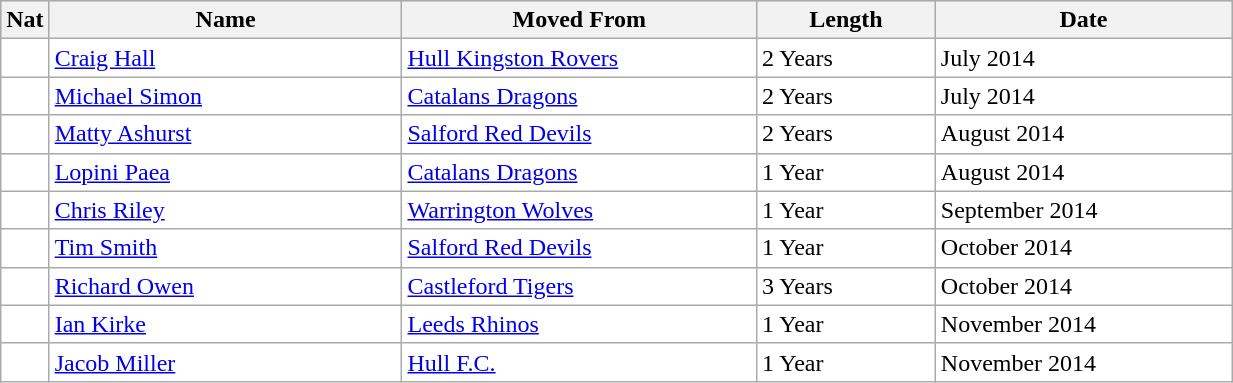<table class="wikitable"  style="width:65%; text-align=center; background:white;">
<tr style="background:#d0d0d0;">
<th>Nat</th>
<th width=30%>Name</th>
<th width=30%>Moved From</th>
<th width=15%>Length</th>
<th width=30%>Date</th>
</tr>
<tr>
<td></td>
<td><a href='#'>Craig Hall</a></td>
<td><a href='#'>Hull Kingston Rovers</a></td>
<td>2 Years</td>
<td>July 2014</td>
</tr>
<tr>
<td></td>
<td><a href='#'>Michael Simon</a></td>
<td><a href='#'>Catalans Dragons</a></td>
<td>2 Years</td>
<td>July 2014</td>
</tr>
<tr>
<td></td>
<td><a href='#'>Matty Ashurst</a></td>
<td><a href='#'>Salford Red Devils</a></td>
<td>2 Years</td>
<td>August 2014</td>
</tr>
<tr>
<td></td>
<td><a href='#'>Lopini Paea</a></td>
<td><a href='#'>Catalans Dragons</a></td>
<td>1 Year</td>
<td>August 2014</td>
</tr>
<tr>
<td></td>
<td><a href='#'>Chris Riley</a></td>
<td><a href='#'>Warrington Wolves</a></td>
<td>1 Year</td>
<td>September 2014</td>
</tr>
<tr>
<td></td>
<td><a href='#'>Tim Smith</a></td>
<td><a href='#'>Salford Red Devils</a></td>
<td>1 Year</td>
<td>October 2014</td>
</tr>
<tr>
<td></td>
<td><a href='#'>Richard Owen</a></td>
<td><a href='#'>Castleford Tigers</a></td>
<td>3 Years</td>
<td>October 2014</td>
</tr>
<tr>
<td></td>
<td><a href='#'>Ian Kirke</a></td>
<td><a href='#'>Leeds Rhinos</a></td>
<td>1 Year</td>
<td>November 2014</td>
</tr>
<tr>
<td></td>
<td><a href='#'>Jacob Miller</a></td>
<td><a href='#'>Hull F.C.</a></td>
<td>1 Year</td>
<td>November 2014</td>
</tr>
</table>
